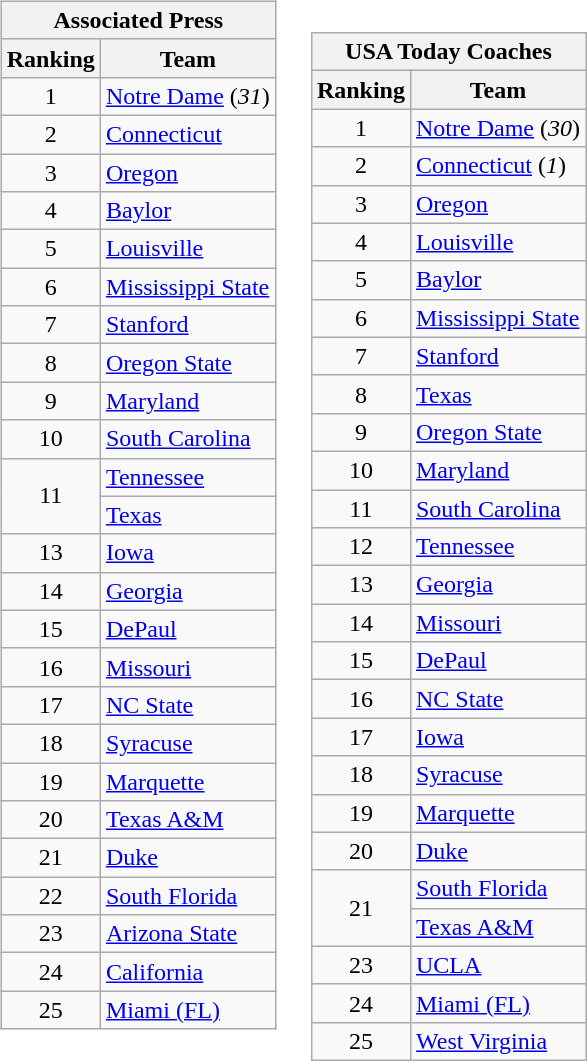<table>
<tr style="vertical-align:top;">
<td><br><table class="wikitable" style="text-align:center;">
<tr>
<th colspan=3>Associated Press</th>
</tr>
<tr>
<th>Ranking</th>
<th>Team</th>
</tr>
<tr>
<td>1</td>
<td align=left><a href='#'>Notre Dame</a> (<em>31</em>)</td>
</tr>
<tr>
<td>2</td>
<td align=left><a href='#'>Connecticut</a></td>
</tr>
<tr>
<td>3</td>
<td align=left><a href='#'>Oregon</a></td>
</tr>
<tr>
<td>4</td>
<td align=left><a href='#'>Baylor</a></td>
</tr>
<tr>
<td>5</td>
<td align=left><a href='#'>Louisville</a></td>
</tr>
<tr>
<td>6</td>
<td align=left><a href='#'>Mississippi State</a></td>
</tr>
<tr>
<td>7</td>
<td align=left><a href='#'>Stanford</a></td>
</tr>
<tr>
<td>8</td>
<td align=left><a href='#'>Oregon State</a></td>
</tr>
<tr>
<td>9</td>
<td align=left><a href='#'>Maryland</a></td>
</tr>
<tr>
<td>10</td>
<td align=left><a href='#'>South Carolina</a></td>
</tr>
<tr>
<td rowspan=2>11</td>
<td align=left><a href='#'>Tennessee</a></td>
</tr>
<tr>
<td align=left><a href='#'>Texas</a></td>
</tr>
<tr>
<td>13</td>
<td align=left><a href='#'>Iowa</a></td>
</tr>
<tr>
<td>14</td>
<td align=left><a href='#'>Georgia</a></td>
</tr>
<tr>
<td>15</td>
<td align=left><a href='#'>DePaul</a></td>
</tr>
<tr>
<td>16</td>
<td align=left><a href='#'>Missouri</a></td>
</tr>
<tr>
<td>17</td>
<td align=left><a href='#'>NC State</a></td>
</tr>
<tr>
<td>18</td>
<td align=left><a href='#'>Syracuse</a></td>
</tr>
<tr>
<td>19</td>
<td align=left><a href='#'>Marquette</a></td>
</tr>
<tr>
<td>20</td>
<td align=left><a href='#'>Texas A&M</a></td>
</tr>
<tr>
<td>21</td>
<td align=left><a href='#'>Duke</a></td>
</tr>
<tr>
<td>22</td>
<td align=left><a href='#'>South Florida</a></td>
</tr>
<tr>
<td>23</td>
<td align=left><a href='#'>Arizona State</a></td>
</tr>
<tr>
<td>24</td>
<td align=left><a href='#'>California</a></td>
</tr>
<tr>
<td>25</td>
<td align=left><a href='#'>Miami (FL)</a></td>
</tr>
</table>
</td>
<td><br><table>
<tr style="vertical-align:top;">
<td><br><table class="wikitable" style="text-align:center;">
<tr>
<th colspan=2><strong>USA Today Coaches</strong></th>
</tr>
<tr>
<th>Ranking</th>
<th>Team</th>
</tr>
<tr>
<td>1</td>
<td align=left><a href='#'>Notre Dame</a> (<em>30</em>)</td>
</tr>
<tr>
<td>2</td>
<td align=left><a href='#'>Connecticut</a> (<em>1</em>)</td>
</tr>
<tr>
<td>3</td>
<td align=left><a href='#'>Oregon</a></td>
</tr>
<tr>
<td>4</td>
<td align=left><a href='#'>Louisville</a></td>
</tr>
<tr>
<td>5</td>
<td align=left><a href='#'>Baylor</a></td>
</tr>
<tr>
<td>6</td>
<td align=left><a href='#'>Mississippi State</a></td>
</tr>
<tr>
<td>7</td>
<td align=left><a href='#'>Stanford</a></td>
</tr>
<tr>
<td>8</td>
<td align=left><a href='#'>Texas</a></td>
</tr>
<tr>
<td>9</td>
<td align=left><a href='#'>Oregon State</a></td>
</tr>
<tr>
<td>10</td>
<td align=left><a href='#'>Maryland</a></td>
</tr>
<tr>
<td>11</td>
<td align=left><a href='#'>South Carolina</a></td>
</tr>
<tr>
<td>12</td>
<td align=left><a href='#'>Tennessee</a></td>
</tr>
<tr>
<td>13</td>
<td align=left><a href='#'>Georgia</a></td>
</tr>
<tr>
<td>14</td>
<td align=left><a href='#'>Missouri</a></td>
</tr>
<tr>
<td>15</td>
<td align=left><a href='#'>DePaul</a></td>
</tr>
<tr>
<td>16</td>
<td align=left><a href='#'>NC State</a></td>
</tr>
<tr>
<td>17</td>
<td align=left><a href='#'>Iowa</a></td>
</tr>
<tr>
<td>18</td>
<td align=left><a href='#'>Syracuse</a></td>
</tr>
<tr>
<td>19</td>
<td align=left><a href='#'>Marquette</a></td>
</tr>
<tr>
<td>20</td>
<td align=left><a href='#'>Duke</a></td>
</tr>
<tr>
<td rowspan=2>21</td>
<td align=left><a href='#'>South Florida</a></td>
</tr>
<tr>
<td align=left><a href='#'>Texas A&M</a></td>
</tr>
<tr>
<td>23</td>
<td align=left><a href='#'>UCLA</a></td>
</tr>
<tr>
<td>24</td>
<td align=left><a href='#'>Miami (FL)</a></td>
</tr>
<tr>
<td>25</td>
<td align=left><a href='#'>West Virginia</a></td>
</tr>
</table>
</td>
</tr>
</table>
</td>
</tr>
</table>
